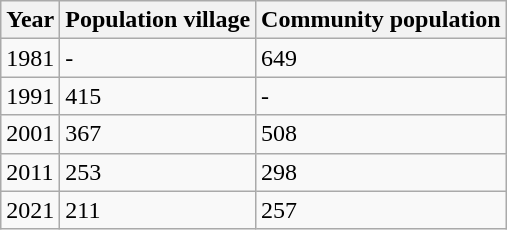<table class="wikitable">
<tr>
<th>Year</th>
<th>Population village</th>
<th>Community population</th>
</tr>
<tr>
<td>1981</td>
<td>-</td>
<td>649</td>
</tr>
<tr>
<td>1991</td>
<td>415</td>
<td>-</td>
</tr>
<tr>
<td>2001</td>
<td>367</td>
<td>508</td>
</tr>
<tr>
<td>2011</td>
<td>253</td>
<td>298</td>
</tr>
<tr>
<td>2021</td>
<td>211</td>
<td>257</td>
</tr>
</table>
